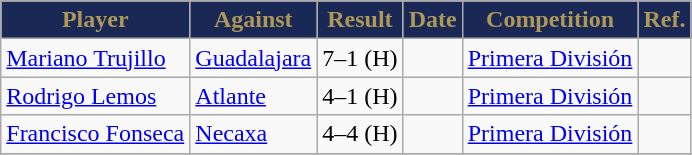<table class="wikitable">
<tr>
<th style=background-color:#1A2855;color:#AD9759>Player</th>
<th style=background-color:#1A2855;color:#AD9759>Against</th>
<th style=background-color:#1A2855;color:#AD9759>Result</th>
<th style=background-color:#1A2855;color:#AD9759>Date</th>
<th style=background-color:#1A2855;color:#AD9759>Competition</th>
<th style=background-color:#1A2855;color:#AD9759>Ref.</th>
</tr>
<tr>
<td> <a href='#'>Mariano Trujillo</a></td>
<td><a href='#'>Guadalajara</a></td>
<td>7–1 (H)</td>
<td></td>
<td><a href='#'>Primera División</a></td>
<td align=center></td>
</tr>
<tr>
<td> <a href='#'>Rodrigo Lemos</a></td>
<td><a href='#'>Atlante</a></td>
<td>4–1 (H)</td>
<td></td>
<td><a href='#'>Primera División</a></td>
<td align=center></td>
</tr>
<tr>
<td> <a href='#'>Francisco Fonseca</a></td>
<td><a href='#'>Necaxa</a></td>
<td>4–4 (H)</td>
<td></td>
<td><a href='#'>Primera División</a></td>
<td align=center></td>
</tr>
<tr>
</tr>
</table>
